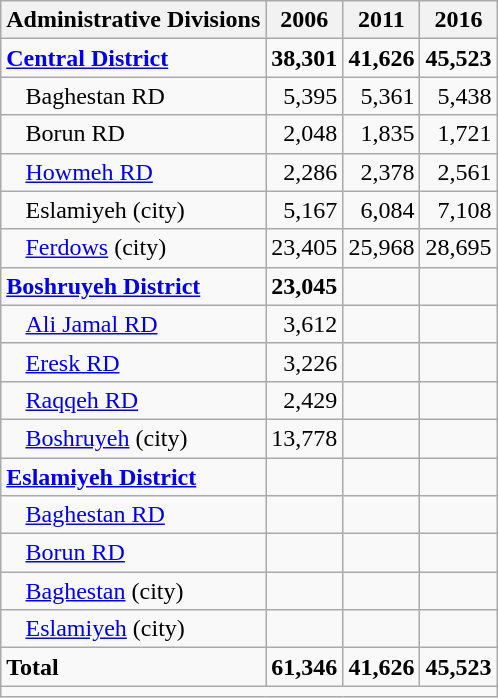<table class="wikitable">
<tr>
<th>Administrative Divisions</th>
<th>2006</th>
<th>2011</th>
<th>2016</th>
</tr>
<tr>
<td><strong><a href='#'>Central District</a></strong></td>
<td style="text-align: right;"><strong>38,301</strong></td>
<td style="text-align: right;"><strong>41,626</strong></td>
<td style="text-align: right;"><strong>45,523</strong></td>
</tr>
<tr>
<td style="padding-left: 1em;">Baghestan RD</td>
<td style="text-align: right;">5,395</td>
<td style="text-align: right;">5,361</td>
<td style="text-align: right;">5,438</td>
</tr>
<tr>
<td style="padding-left: 1em;">Borun RD</td>
<td style="text-align: right;">2,048</td>
<td style="text-align: right;">1,835</td>
<td style="text-align: right;">1,721</td>
</tr>
<tr>
<td style="padding-left: 1em;"><a href='#'>Howmeh RD</a></td>
<td style="text-align: right;">2,286</td>
<td style="text-align: right;">2,378</td>
<td style="text-align: right;">2,561</td>
</tr>
<tr>
<td style="padding-left: 1em;">Eslamiyeh (city)</td>
<td style="text-align: right;">5,167</td>
<td style="text-align: right;">6,084</td>
<td style="text-align: right;">7,108</td>
</tr>
<tr>
<td style="padding-left: 1em;"><a href='#'>Ferdows</a> (city)</td>
<td style="text-align: right;">23,405</td>
<td style="text-align: right;">25,968</td>
<td style="text-align: right;">28,695</td>
</tr>
<tr>
<td><strong><a href='#'>Boshruyeh District</a></strong></td>
<td style="text-align: right;"><strong>23,045</strong></td>
<td style="text-align: right;"></td>
<td style="text-align: right;"></td>
</tr>
<tr>
<td style="padding-left: 1em;"><a href='#'>Ali Jamal RD</a></td>
<td style="text-align: right;">3,612</td>
<td style="text-align: right;"></td>
<td style="text-align: right;"></td>
</tr>
<tr>
<td style="padding-left: 1em;"><a href='#'>Eresk RD</a></td>
<td style="text-align: right;">3,226</td>
<td style="text-align: right;"></td>
<td style="text-align: right;"></td>
</tr>
<tr>
<td style="padding-left: 1em;"><a href='#'>Raqqeh RD</a></td>
<td style="text-align: right;">2,429</td>
<td style="text-align: right;"></td>
<td style="text-align: right;"></td>
</tr>
<tr>
<td style="padding-left: 1em;"><a href='#'>Boshruyeh</a> (city)</td>
<td style="text-align: right;">13,778</td>
<td style="text-align: right;"></td>
<td style="text-align: right;"></td>
</tr>
<tr>
<td><strong><a href='#'>Eslamiyeh District</a></strong></td>
<td style="text-align: right;"></td>
<td style="text-align: right;"></td>
<td style="text-align: right;"></td>
</tr>
<tr>
<td style="padding-left: 1em;"><a href='#'>Baghestan RD</a></td>
<td style="text-align: right;"></td>
<td style="text-align: right;"></td>
<td style="text-align: right;"></td>
</tr>
<tr>
<td style="padding-left: 1em;"><a href='#'>Borun RD</a></td>
<td style="text-align: right;"></td>
<td style="text-align: right;"></td>
<td style="text-align: right;"></td>
</tr>
<tr>
<td style="padding-left: 1em;"><a href='#'>Baghestan</a> (city)</td>
<td style="text-align: right;"></td>
<td style="text-align: right;"></td>
<td style="text-align: right;"></td>
</tr>
<tr>
<td style="padding-left: 1em;"><a href='#'>Eslamiyeh</a> (city)</td>
<td style="text-align: right;"></td>
<td style="text-align: right;"></td>
<td style="text-align: right;"></td>
</tr>
<tr>
<td><strong>Total</strong></td>
<td style="text-align: right;"><strong>61,346</strong></td>
<td style="text-align: right;"><strong>41,626</strong></td>
<td style="text-align: right;"><strong>45,523</strong></td>
</tr>
<tr>
<td colspan=4></td>
</tr>
</table>
